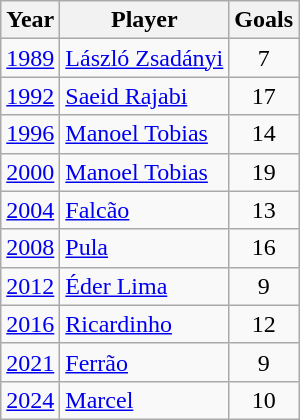<table class="wikitable" style="text-align: center;">
<tr>
<th>Year</th>
<th>Player</th>
<th>Goals</th>
</tr>
<tr>
<td align=left><a href='#'>1989</a></td>
<td align=left> <a href='#'>László Zsadányi</a></td>
<td>7</td>
</tr>
<tr>
<td align=left><a href='#'>1992</a></td>
<td align=left> <a href='#'>Saeid Rajabi</a></td>
<td>17</td>
</tr>
<tr>
<td align=left><a href='#'>1996</a></td>
<td align=left> <a href='#'>Manoel Tobias</a></td>
<td>14</td>
</tr>
<tr>
<td align=left><a href='#'>2000</a></td>
<td align=left> <a href='#'>Manoel Tobias</a></td>
<td>19</td>
</tr>
<tr>
<td align=left><a href='#'>2004</a></td>
<td align=left> <a href='#'>Falcão</a></td>
<td>13</td>
</tr>
<tr>
<td align=left><a href='#'>2008</a></td>
<td align=left> <a href='#'>Pula</a></td>
<td>16</td>
</tr>
<tr>
<td align=left><a href='#'>2012</a></td>
<td align=left> <a href='#'>Éder Lima</a></td>
<td>9</td>
</tr>
<tr>
<td align=left><a href='#'>2016</a></td>
<td align=left> <a href='#'>Ricardinho</a></td>
<td>12</td>
</tr>
<tr>
<td align=left><a href='#'>2021</a></td>
<td align=left> <a href='#'>Ferrão</a></td>
<td>9</td>
</tr>
<tr>
<td align=left><a href='#'>2024</a></td>
<td align=left> <a href='#'>Marcel</a></td>
<td>10</td>
</tr>
</table>
